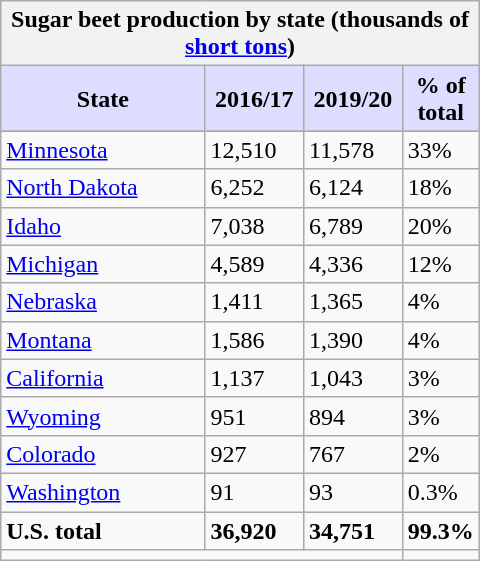<table class="wikitable sortable"  style="float:right; clear:left; width:20em;">
<tr>
<th colspan=4>Sugar beet production by state (thousands of <a href='#'>short tons</a>)</th>
</tr>
<tr>
<th style="background:#ddf; width:55%;">State</th>
<th style="background:#ddf; width:22%;">2016/17</th>
<th style="background:#ddf; width:22%;">2019/20</th>
<th style="background:#ddf; width:11%;">% of total</th>
</tr>
<tr>
</tr>
<tr>
<td><a href='#'>Minnesota</a></td>
<td>12,510</td>
<td>11,578</td>
<td>33%</td>
</tr>
<tr>
<td><a href='#'>North Dakota</a></td>
<td>6,252</td>
<td>6,124</td>
<td>18%</td>
</tr>
<tr>
<td><a href='#'>Idaho</a></td>
<td>7,038</td>
<td>6,789</td>
<td>20%</td>
</tr>
<tr>
<td><a href='#'>Michigan</a></td>
<td>4,589</td>
<td>4,336</td>
<td>12%</td>
</tr>
<tr>
<td><a href='#'>Nebraska</a></td>
<td>1,411</td>
<td>1,365</td>
<td>4%</td>
</tr>
<tr>
<td><a href='#'>Montana</a></td>
<td>1,586</td>
<td>1,390</td>
<td>4%</td>
</tr>
<tr>
<td><a href='#'>California</a></td>
<td>1,137</td>
<td>1,043</td>
<td>3%</td>
</tr>
<tr>
<td><a href='#'>Wyoming</a></td>
<td>951</td>
<td>894</td>
<td>3%</td>
</tr>
<tr>
<td><a href='#'>Colorado</a></td>
<td>927</td>
<td>767</td>
<td>2%</td>
</tr>
<tr>
<td><a href='#'>Washington</a></td>
<td>91</td>
<td>93</td>
<td>0.3%</td>
</tr>
<tr>
<td><strong> U.S. total </strong></td>
<td><strong>36,920</strong></td>
<td><strong>34,751</strong></td>
<td><strong>99.3%</strong></td>
</tr>
<tr>
<td colspan=3></td>
</tr>
</table>
